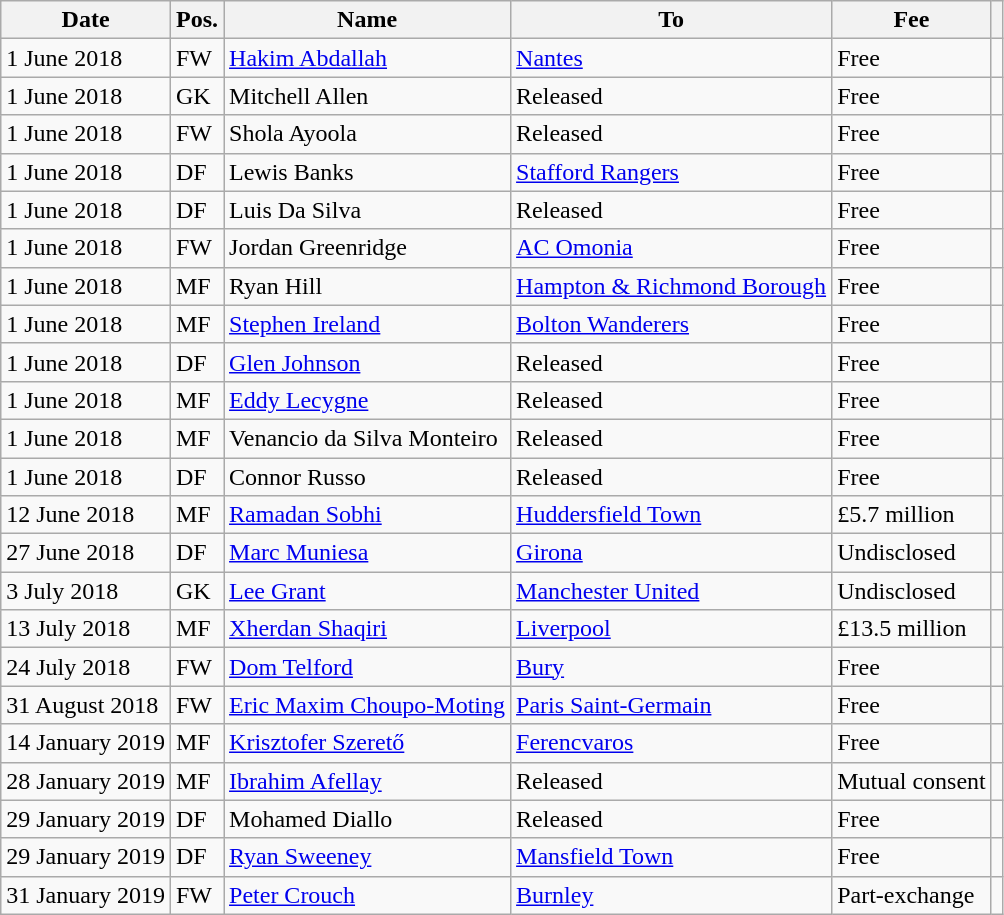<table class="wikitable">
<tr>
<th>Date</th>
<th>Pos.</th>
<th>Name</th>
<th>To</th>
<th>Fee</th>
<th></th>
</tr>
<tr>
<td>1 June 2018</td>
<td>FW</td>
<td> <a href='#'>Hakim Abdallah</a></td>
<td> <a href='#'>Nantes</a></td>
<td>Free</td>
<td></td>
</tr>
<tr>
<td>1 June 2018</td>
<td>GK</td>
<td> Mitchell Allen</td>
<td>Released</td>
<td>Free</td>
<td></td>
</tr>
<tr>
<td>1 June 2018</td>
<td>FW</td>
<td> Shola Ayoola</td>
<td>Released</td>
<td>Free</td>
<td></td>
</tr>
<tr>
<td>1 June 2018</td>
<td>DF</td>
<td> Lewis Banks</td>
<td> <a href='#'>Stafford Rangers</a></td>
<td>Free</td>
<td></td>
</tr>
<tr>
<td>1 June 2018</td>
<td>DF</td>
<td> Luis Da Silva</td>
<td>Released</td>
<td>Free</td>
<td></td>
</tr>
<tr>
<td>1 June 2018</td>
<td>FW</td>
<td> Jordan Greenridge</td>
<td> <a href='#'>AC Omonia</a></td>
<td>Free</td>
<td></td>
</tr>
<tr>
<td>1 June 2018</td>
<td>MF</td>
<td> Ryan Hill</td>
<td> <a href='#'>Hampton & Richmond Borough</a></td>
<td>Free</td>
<td></td>
</tr>
<tr>
<td>1 June 2018</td>
<td>MF</td>
<td> <a href='#'>Stephen Ireland</a></td>
<td> <a href='#'>Bolton Wanderers</a></td>
<td>Free</td>
<td></td>
</tr>
<tr>
<td>1 June 2018</td>
<td>DF</td>
<td> <a href='#'>Glen Johnson</a></td>
<td>Released</td>
<td>Free</td>
<td></td>
</tr>
<tr>
<td>1 June 2018</td>
<td>MF</td>
<td> <a href='#'>Eddy Lecygne</a></td>
<td>Released</td>
<td>Free</td>
<td></td>
</tr>
<tr>
<td>1 June 2018</td>
<td>MF</td>
<td> Venancio da Silva Monteiro</td>
<td>Released</td>
<td>Free</td>
<td></td>
</tr>
<tr>
<td>1 June 2018</td>
<td>DF</td>
<td> Connor Russo</td>
<td>Released</td>
<td>Free</td>
<td></td>
</tr>
<tr>
<td>12 June 2018</td>
<td>MF</td>
<td> <a href='#'>Ramadan Sobhi</a></td>
<td> <a href='#'>Huddersfield Town</a></td>
<td>£5.7 million</td>
<td></td>
</tr>
<tr>
<td>27 June 2018</td>
<td>DF</td>
<td> <a href='#'>Marc Muniesa</a></td>
<td> <a href='#'>Girona</a></td>
<td>Undisclosed</td>
<td></td>
</tr>
<tr>
<td>3 July 2018</td>
<td>GK</td>
<td> <a href='#'>Lee Grant</a></td>
<td> <a href='#'>Manchester United</a></td>
<td>Undisclosed</td>
<td></td>
</tr>
<tr>
<td>13 July 2018</td>
<td>MF</td>
<td> <a href='#'>Xherdan Shaqiri</a></td>
<td> <a href='#'>Liverpool</a></td>
<td>£13.5 million</td>
<td></td>
</tr>
<tr>
<td>24 July 2018</td>
<td>FW</td>
<td> <a href='#'>Dom Telford</a></td>
<td> <a href='#'>Bury</a></td>
<td>Free</td>
<td></td>
</tr>
<tr>
<td>31 August 2018</td>
<td>FW</td>
<td> <a href='#'>Eric Maxim Choupo-Moting</a></td>
<td> <a href='#'>Paris Saint-Germain</a></td>
<td>Free</td>
<td></td>
</tr>
<tr>
<td>14 January 2019</td>
<td>MF</td>
<td> <a href='#'>Krisztofer Szerető</a></td>
<td> <a href='#'>Ferencvaros</a></td>
<td>Free</td>
<td></td>
</tr>
<tr>
<td>28 January 2019</td>
<td>MF</td>
<td> <a href='#'>Ibrahim Afellay</a></td>
<td>Released</td>
<td>Mutual consent</td>
<td></td>
</tr>
<tr>
<td>29 January 2019</td>
<td>DF</td>
<td> Mohamed Diallo</td>
<td>Released</td>
<td>Free</td>
<td></td>
</tr>
<tr>
<td>29 January 2019</td>
<td>DF</td>
<td> <a href='#'>Ryan Sweeney</a></td>
<td> <a href='#'>Mansfield Town</a></td>
<td>Free</td>
<td></td>
</tr>
<tr>
<td>31 January 2019</td>
<td>FW</td>
<td> <a href='#'>Peter Crouch</a></td>
<td> <a href='#'>Burnley</a></td>
<td>Part-exchange</td>
<td></td>
</tr>
</table>
